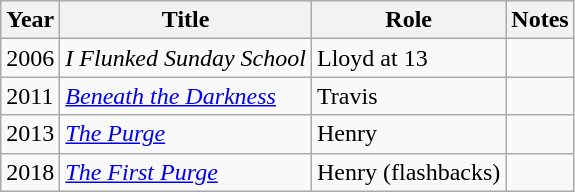<table class="wikitable sortable">
<tr>
<th>Year</th>
<th>Title</th>
<th>Role</th>
<th class="unsortable">Notes</th>
</tr>
<tr>
<td>2006</td>
<td><em>I Flunked Sunday School</em></td>
<td>Lloyd at 13</td>
<td></td>
</tr>
<tr>
<td>2011</td>
<td><em><a href='#'>Beneath the Darkness</a></em></td>
<td>Travis</td>
<td></td>
</tr>
<tr>
<td>2013</td>
<td><em><a href='#'>The Purge</a></em></td>
<td>Henry</td>
<td></td>
</tr>
<tr>
<td>2018</td>
<td><em><a href='#'>The First Purge</a></em></td>
<td>Henry (flashbacks)</td>
<td></td>
</tr>
</table>
